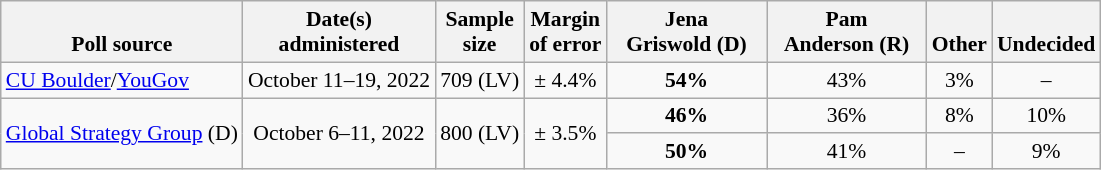<table class="wikitable" style="font-size:90%;text-align:center;">
<tr valign=bottom>
<th>Poll source</th>
<th>Date(s)<br>administered</th>
<th>Sample<br>size</th>
<th>Margin<br>of error</th>
<th style="width:100px;">Jena<br>Griswold (D)</th>
<th style="width:100px;">Pam<br>Anderson (R)</th>
<th>Other</th>
<th>Undecided</th>
</tr>
<tr>
<td style="text-align:left;"><a href='#'>CU Boulder</a>/<a href='#'>YouGov</a></td>
<td>October 11–19, 2022</td>
<td>709 (LV)</td>
<td>± 4.4%</td>
<td><strong>54%</strong></td>
<td>43%</td>
<td>3%</td>
<td>–</td>
</tr>
<tr>
<td style="text-align:left;" rowspan="2"><a href='#'>Global Strategy Group</a> (D)</td>
<td rowspan="2">October 6–11, 2022</td>
<td rowspan="2">800 (LV)</td>
<td rowspan="2">± 3.5%</td>
<td><strong>46%</strong></td>
<td>36%</td>
<td>8%</td>
<td>10%</td>
</tr>
<tr>
<td><strong>50%</strong></td>
<td>41%</td>
<td>–</td>
<td>9%</td>
</tr>
</table>
